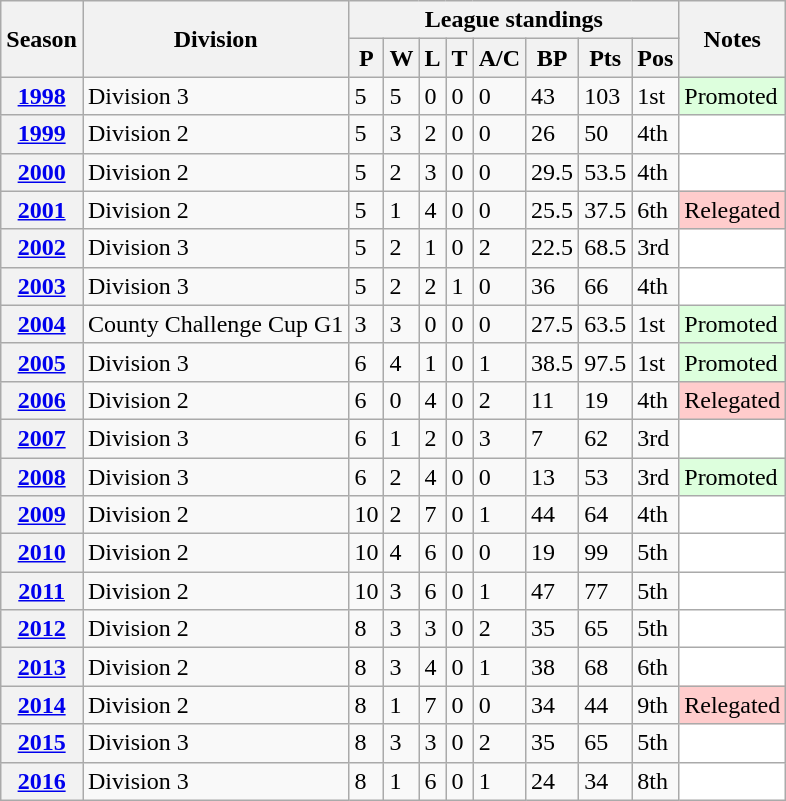<table class="wikitable sortable">
<tr>
<th scope="col" rowspan="2">Season</th>
<th scope="col" rowspan="2">Division</th>
<th scope="col" colspan="8">League standings</th>
<th scope="col" rowspan="2">Notes</th>
</tr>
<tr>
<th scope="col">P</th>
<th scope="col">W</th>
<th scope="col">L</th>
<th scope="col">T</th>
<th scope="col">A/C</th>
<th scope="col">BP</th>
<th scope="col">Pts</th>
<th scope="col">Pos</th>
</tr>
<tr>
<th scope="row"><a href='#'>1998</a></th>
<td>Division 3</td>
<td>5</td>
<td>5</td>
<td>0</td>
<td>0</td>
<td>0</td>
<td>43</td>
<td>103</td>
<td>1st</td>
<td style="background: #dfd;">Promoted</td>
</tr>
<tr>
<th scope="row"><a href='#'>1999</a></th>
<td>Division 2</td>
<td>5</td>
<td>3</td>
<td>2</td>
<td>0</td>
<td>0</td>
<td>26</td>
<td>50</td>
<td>4th</td>
<td style="background: white;"></td>
</tr>
<tr>
<th scope="row"><a href='#'>2000</a></th>
<td>Division 2</td>
<td>5</td>
<td>2</td>
<td>3</td>
<td>0</td>
<td>0</td>
<td>29.5</td>
<td>53.5</td>
<td>4th</td>
<td style="background: white;"></td>
</tr>
<tr>
<th scope="row"><a href='#'>2001</a></th>
<td>Division 2</td>
<td>5</td>
<td>1</td>
<td>4</td>
<td>0</td>
<td>0</td>
<td>25.5</td>
<td>37.5</td>
<td>6th</td>
<td style="background: #FFCCCC;">Relegated</td>
</tr>
<tr>
<th scope="row"><a href='#'>2002</a></th>
<td>Division 3</td>
<td>5</td>
<td>2</td>
<td>1</td>
<td>0</td>
<td>2</td>
<td>22.5</td>
<td>68.5</td>
<td>3rd</td>
<td style="background: white;"></td>
</tr>
<tr>
<th scope="row"><a href='#'>2003</a></th>
<td>Division 3</td>
<td>5</td>
<td>2</td>
<td>2</td>
<td>1</td>
<td>0</td>
<td>36</td>
<td>66</td>
<td>4th</td>
<td style="background: white;"></td>
</tr>
<tr>
<th scope="row"><a href='#'>2004</a></th>
<td>County Challenge Cup G1</td>
<td>3</td>
<td>3</td>
<td>0</td>
<td>0</td>
<td>0</td>
<td>27.5</td>
<td>63.5</td>
<td>1st</td>
<td style="background: #dfd;">Promoted</td>
</tr>
<tr>
<th scope="row"><a href='#'>2005</a></th>
<td>Division 3</td>
<td>6</td>
<td>4</td>
<td>1</td>
<td>0</td>
<td>1</td>
<td>38.5</td>
<td>97.5</td>
<td>1st</td>
<td style="background: #dfd;">Promoted</td>
</tr>
<tr>
<th scope="row"><a href='#'>2006</a></th>
<td>Division 2</td>
<td>6</td>
<td>0</td>
<td>4</td>
<td>0</td>
<td>2</td>
<td>11</td>
<td>19</td>
<td>4th</td>
<td style="background: #FFCCCC;">Relegated</td>
</tr>
<tr>
<th scope="row"><a href='#'>2007</a></th>
<td>Division 3</td>
<td>6</td>
<td>1</td>
<td>2</td>
<td>0</td>
<td>3</td>
<td>7</td>
<td>62</td>
<td>3rd</td>
<td style="background: white;"></td>
</tr>
<tr>
<th scope="row"><a href='#'>2008</a></th>
<td>Division 3</td>
<td>6</td>
<td>2</td>
<td>4</td>
<td>0</td>
<td>0</td>
<td>13</td>
<td>53</td>
<td>3rd</td>
<td style="background: #dfd;">Promoted</td>
</tr>
<tr>
<th scope="row"><a href='#'>2009</a></th>
<td>Division 2</td>
<td>10</td>
<td>2</td>
<td>7</td>
<td>0</td>
<td>1</td>
<td>44</td>
<td>64</td>
<td>4th</td>
<td style="background: white;"></td>
</tr>
<tr>
<th scope="row"><a href='#'>2010</a></th>
<td>Division 2</td>
<td>10</td>
<td>4</td>
<td>6</td>
<td>0</td>
<td>0</td>
<td>19</td>
<td>99</td>
<td>5th</td>
<td style="background: white;"></td>
</tr>
<tr>
<th scope="row"><a href='#'>2011</a></th>
<td>Division 2</td>
<td>10</td>
<td>3</td>
<td>6</td>
<td>0</td>
<td>1</td>
<td>47</td>
<td>77</td>
<td>5th</td>
<td style="background: white;"></td>
</tr>
<tr>
<th scope="row"><a href='#'>2012</a></th>
<td>Division 2</td>
<td>8</td>
<td>3</td>
<td>3</td>
<td>0</td>
<td>2</td>
<td>35</td>
<td>65</td>
<td>5th</td>
<td style="background: white;"></td>
</tr>
<tr>
<th scope="row"><a href='#'>2013</a></th>
<td>Division 2</td>
<td>8</td>
<td>3</td>
<td>4</td>
<td>0</td>
<td>1</td>
<td>38</td>
<td>68</td>
<td>6th</td>
<td style="background: white;"></td>
</tr>
<tr>
<th scope="row"><a href='#'>2014</a></th>
<td>Division 2</td>
<td>8</td>
<td>1</td>
<td>7</td>
<td>0</td>
<td>0</td>
<td>34</td>
<td>44</td>
<td>9th</td>
<td style="background: #FFCCCC;">Relegated</td>
</tr>
<tr>
<th scope="row"><a href='#'>2015</a></th>
<td>Division 3</td>
<td>8</td>
<td>3</td>
<td>3</td>
<td>0</td>
<td>2</td>
<td>35</td>
<td>65</td>
<td>5th</td>
<td style="background: white;"></td>
</tr>
<tr>
<th scope="row"><a href='#'>2016</a></th>
<td>Division 3</td>
<td>8</td>
<td>1</td>
<td>6</td>
<td>0</td>
<td>1</td>
<td>24</td>
<td>34</td>
<td>8th</td>
<td style="background: white;"></td>
</tr>
</table>
